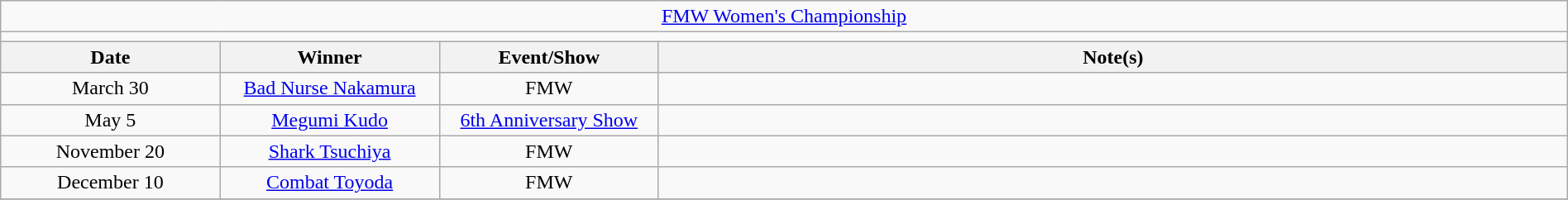<table class="wikitable" style="text-align:center; width:100%;">
<tr>
<td colspan="5"><a href='#'>FMW Women's Championship</a></td>
</tr>
<tr>
<td colspan="5"><strong></strong></td>
</tr>
<tr>
<th width="14%">Date</th>
<th width="14%">Winner</th>
<th width="14%">Event/Show</th>
<th width="58%">Note(s)</th>
</tr>
<tr>
<td>March 30</td>
<td><a href='#'>Bad Nurse Nakamura</a></td>
<td>FMW</td>
<td align="left"></td>
</tr>
<tr>
<td>May 5</td>
<td><a href='#'>Megumi Kudo</a></td>
<td><a href='#'>6th Anniversary Show</a></td>
<td align="left"></td>
</tr>
<tr>
<td>November 20</td>
<td><a href='#'>Shark Tsuchiya</a></td>
<td>FMW</td>
<td align="left"></td>
</tr>
<tr>
<td>December 10</td>
<td><a href='#'>Combat Toyoda</a></td>
<td>FMW</td>
<td align="left"></td>
</tr>
<tr>
</tr>
</table>
